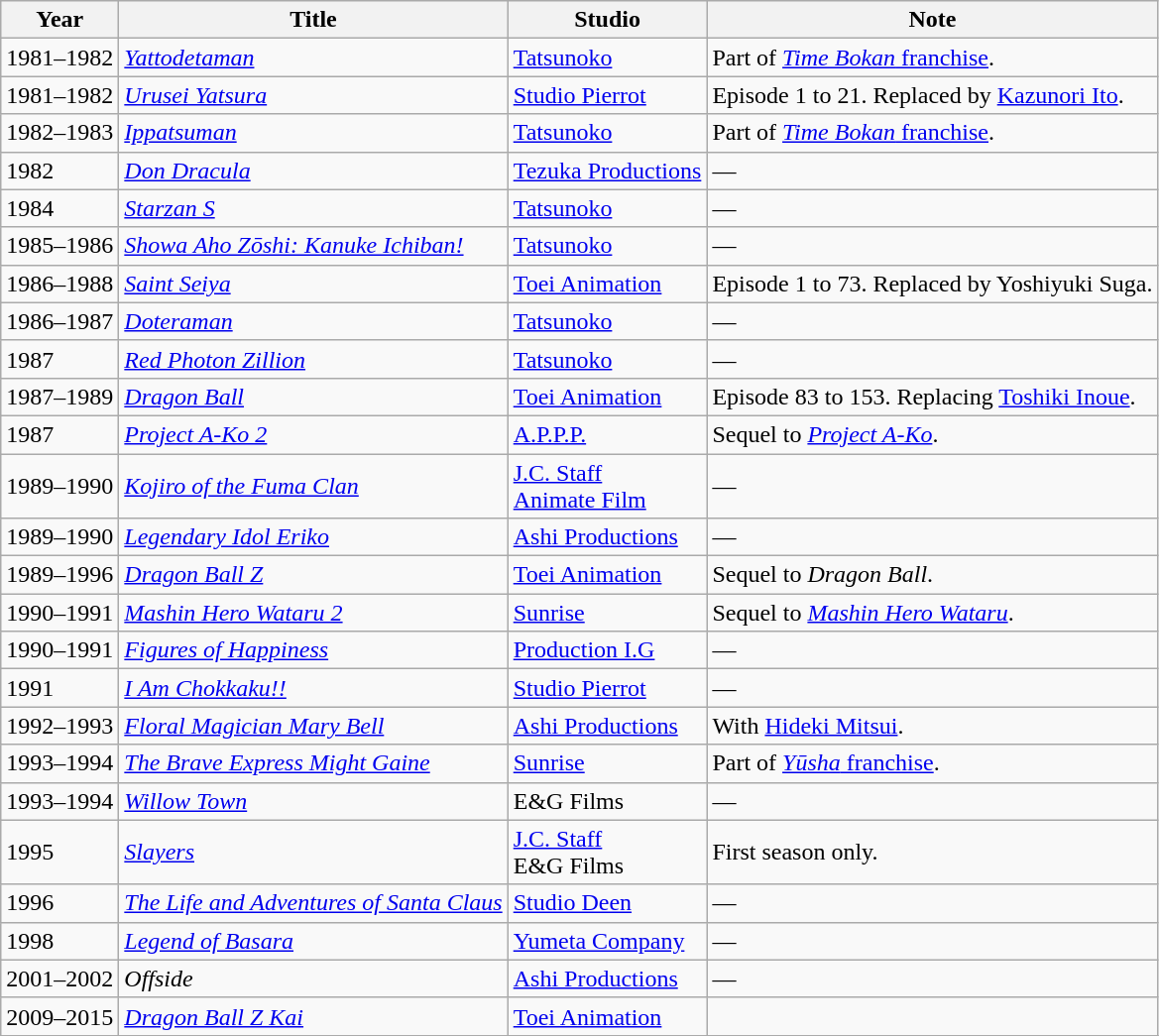<table class="wikitable sortable" style="text-align:left; margin=auto; ">
<tr>
<th scope="col">Year</th>
<th scope="col">Title</th>
<th scope="col">Studio</th>
<th>Note</th>
</tr>
<tr>
<td>1981–1982</td>
<td><em><a href='#'>Yattodetaman</a></em></td>
<td><a href='#'>Tatsunoko</a></td>
<td>Part of <a href='#'><em>Time Bokan</em> franchise</a>.</td>
</tr>
<tr>
<td>1981–1982</td>
<td><em><a href='#'>Urusei Yatsura</a></em></td>
<td><a href='#'>Studio Pierrot</a></td>
<td>Episode 1 to 21. Replaced by <a href='#'>Kazunori Ito</a>.</td>
</tr>
<tr>
<td>1982–1983</td>
<td><em><a href='#'>Ippatsuman</a></em></td>
<td><a href='#'>Tatsunoko</a></td>
<td>Part of <a href='#'><em>Time Bokan</em> franchise</a>.</td>
</tr>
<tr>
<td>1982</td>
<td><em><a href='#'>Don Dracula</a></em></td>
<td><a href='#'>Tezuka Productions</a></td>
<td>—</td>
</tr>
<tr>
<td>1984</td>
<td><em><a href='#'>Starzan S</a></em></td>
<td><a href='#'>Tatsunoko</a></td>
<td>—</td>
</tr>
<tr>
<td>1985–1986</td>
<td><em><a href='#'>Showa Aho Zōshi: Kanuke Ichiban!</a></em></td>
<td><a href='#'>Tatsunoko</a></td>
<td>—</td>
</tr>
<tr>
<td>1986–1988</td>
<td><em><a href='#'>Saint Seiya</a></em></td>
<td><a href='#'>Toei Animation</a></td>
<td>Episode 1 to 73. Replaced by Yoshiyuki Suga.</td>
</tr>
<tr>
<td>1986–1987</td>
<td><em><a href='#'>Doteraman</a></em></td>
<td><a href='#'>Tatsunoko</a></td>
<td>—</td>
</tr>
<tr>
<td>1987</td>
<td><em><a href='#'>Red Photon Zillion</a></em></td>
<td><a href='#'>Tatsunoko</a></td>
<td>—</td>
</tr>
<tr>
<td>1987–1989</td>
<td><em><a href='#'>Dragon Ball</a></em></td>
<td><a href='#'>Toei Animation</a></td>
<td>Episode 83 to 153. Replacing <a href='#'>Toshiki Inoue</a>.</td>
</tr>
<tr>
<td>1987</td>
<td><em><a href='#'>Project A-Ko 2</a></em></td>
<td><a href='#'>A.P.P.P.</a></td>
<td>Sequel to <em><a href='#'>Project A-Ko</a></em>.</td>
</tr>
<tr>
<td>1989–1990</td>
<td><em><a href='#'>Kojiro of the Fuma Clan</a></em></td>
<td><a href='#'>J.C. Staff</a><br><a href='#'>Animate Film</a></td>
<td>—</td>
</tr>
<tr>
<td>1989–1990</td>
<td><em><a href='#'>Legendary Idol Eriko</a></em></td>
<td><a href='#'>Ashi Productions</a></td>
<td>—</td>
</tr>
<tr>
<td>1989–1996</td>
<td><em><a href='#'>Dragon Ball Z</a></em></td>
<td><a href='#'>Toei Animation</a></td>
<td>Sequel to <em>Dragon Ball</em>.</td>
</tr>
<tr>
<td>1990–1991</td>
<td><em><a href='#'>Mashin Hero Wataru 2</a></em></td>
<td><a href='#'>Sunrise</a></td>
<td>Sequel to <em><a href='#'>Mashin Hero Wataru</a></em>.</td>
</tr>
<tr>
<td>1990–1991</td>
<td><em><a href='#'>Figures of Happiness</a></em></td>
<td><a href='#'>Production I.G</a></td>
<td>—</td>
</tr>
<tr>
<td>1991</td>
<td><em><a href='#'>I Am Chokkaku!!</a></em></td>
<td><a href='#'>Studio Pierrot</a></td>
<td>—</td>
</tr>
<tr>
<td>1992–1993</td>
<td><em><a href='#'>Floral Magician Mary Bell</a></em></td>
<td><a href='#'>Ashi Productions</a></td>
<td>With <a href='#'>Hideki Mitsui</a>.</td>
</tr>
<tr>
<td>1993–1994</td>
<td><em><a href='#'>The Brave Express Might Gaine</a></em></td>
<td><a href='#'>Sunrise</a></td>
<td>Part of <a href='#'><em>Yūsha</em> franchise</a>.</td>
</tr>
<tr>
<td>1993–1994</td>
<td><em><a href='#'>Willow Town</a></em></td>
<td>E&G Films</td>
<td>—</td>
</tr>
<tr>
<td>1995</td>
<td><em><a href='#'>Slayers</a></em></td>
<td><a href='#'>J.C. Staff</a><br>E&G Films</td>
<td>First season only.</td>
</tr>
<tr>
<td>1996</td>
<td><em><a href='#'>The Life and Adventures of Santa Claus</a></em></td>
<td><a href='#'>Studio Deen</a></td>
<td>—</td>
</tr>
<tr>
<td>1998</td>
<td><em><a href='#'>Legend of Basara</a></em></td>
<td><a href='#'>Yumeta Company</a></td>
<td>—</td>
</tr>
<tr>
<td>2001–2002</td>
<td><em>Offside</em></td>
<td><a href='#'>Ashi Productions</a></td>
<td>—</td>
</tr>
<tr>
<td>2009–2015</td>
<td><em><a href='#'>Dragon Ball Z Kai</a></em></td>
<td><a href='#'>Toei Animation</a></td>
<td></td>
</tr>
<tr>
</tr>
</table>
